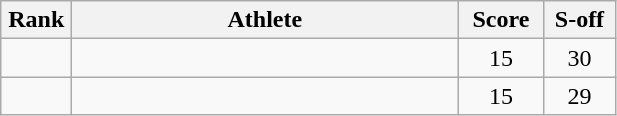<table class="wikitable" style="text-align:center">
<tr>
<th width=40>Rank</th>
<th width=250>Athlete</th>
<th width=50>Score</th>
<th width=40>S-off</th>
</tr>
<tr>
<td></td>
<td align=left></td>
<td>15</td>
<td>30</td>
</tr>
<tr>
<td></td>
<td align=left></td>
<td>15</td>
<td>29</td>
</tr>
</table>
